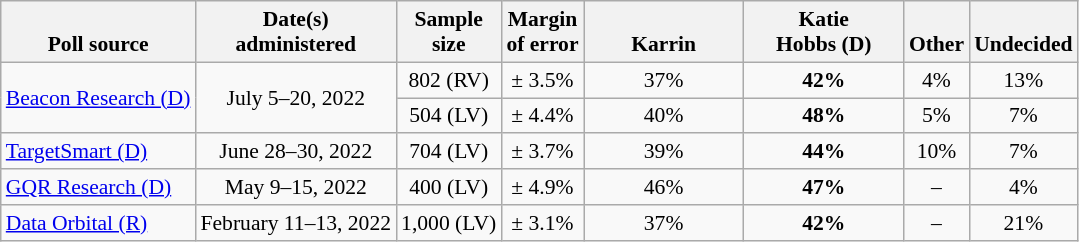<table class="wikitable" style="font-size:90%;text-align:center;">
<tr valign=bottom>
<th>Poll source</th>
<th>Date(s)<br>administered</th>
<th>Sample<br>size</th>
<th>Margin<br>of error</th>
<th style="width:100px;">Karrin<br></th>
<th style="width:100px;">Katie<br>Hobbs (D)</th>
<th>Other</th>
<th>Undecided</th>
</tr>
<tr>
<td style="text-align:left;" rowspan="2"><a href='#'>Beacon Research (D)</a></td>
<td rowspan="2">July 5–20, 2022</td>
<td>802 (RV)</td>
<td>± 3.5%</td>
<td>37%</td>
<td><strong>42%</strong></td>
<td>4%</td>
<td>13%</td>
</tr>
<tr>
<td>504 (LV)</td>
<td>± 4.4%</td>
<td>40%</td>
<td><strong>48%</strong></td>
<td>5%</td>
<td>7%</td>
</tr>
<tr>
<td style="text-align:left;"><a href='#'>TargetSmart (D)</a></td>
<td>June 28–30, 2022</td>
<td>704 (LV)</td>
<td>± 3.7%</td>
<td>39%</td>
<td><strong>44%</strong></td>
<td>10%</td>
<td>7%</td>
</tr>
<tr>
<td style="text-align:left;"><a href='#'>GQR Research (D)</a></td>
<td>May 9–15, 2022</td>
<td>400 (LV)</td>
<td>± 4.9%</td>
<td>46%</td>
<td><strong>47%</strong></td>
<td>–</td>
<td>4%</td>
</tr>
<tr>
<td style="text-align:left;"><a href='#'>Data Orbital (R)</a></td>
<td>February 11–13, 2022</td>
<td>1,000 (LV)</td>
<td>± 3.1%</td>
<td>37%</td>
<td><strong>42%</strong></td>
<td>–</td>
<td>21%</td>
</tr>
</table>
